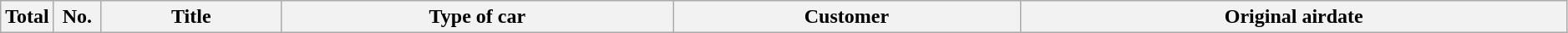<table class="wikitable plainrowheaders" style="width:99%;">
<tr>
<th style="width:30px;">Total</th>
<th style="width:30px;">No.</th>
<th>Title</th>
<th>Type of car</th>
<th>Customer</th>
<th>Original airdate<br>










</th>
</tr>
</table>
